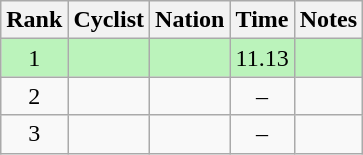<table class="wikitable sortable" style="text-align:center">
<tr>
<th>Rank</th>
<th>Cyclist</th>
<th>Nation</th>
<th>Time</th>
<th>Notes</th>
</tr>
<tr bgcolor=bbf3bb>
<td>1</td>
<td align=left></td>
<td align=left></td>
<td>11.13</td>
<td></td>
</tr>
<tr>
<td>2</td>
<td align=left></td>
<td align=left></td>
<td>–</td>
<td></td>
</tr>
<tr>
<td>3</td>
<td align=left></td>
<td align=left></td>
<td>–</td>
<td></td>
</tr>
</table>
